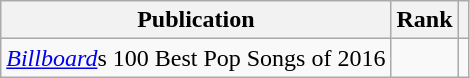<table class="sortable wikitable">
<tr>
<th>Publication</th>
<th>Rank</th>
<th class="unsortable"></th>
</tr>
<tr Nothing>
<td><em><a href='#'>Billboard</a></em>s 100 Best Pop Songs of 2016</td>
<td></td>
<td></td>
</tr>
</table>
